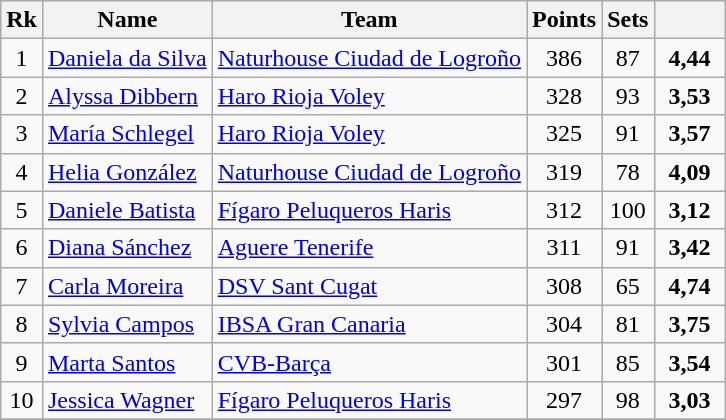<table class="wikitable" style="text-align: center;">
<tr>
<th>Rk</th>
<th>Name</th>
<th>Team</th>
<th>Points</th>
<th>Sets</th>
<th width=40></th>
</tr>
<tr>
<td>1</td>
<td align="left"> <a href='#'>Daniela da Silva</a></td>
<td align="left"><a href='#'>Naturhouse Ciudad de Logroño</a></td>
<td>386</td>
<td>87</td>
<td><strong>4,44</strong></td>
</tr>
<tr>
<td>2</td>
<td align="left"> <a href='#'>Alyssa Dibbern</a></td>
<td align="left"><a href='#'>Haro Rioja Voley</a></td>
<td>328</td>
<td>93</td>
<td><strong>3,53</strong></td>
</tr>
<tr>
<td>3</td>
<td align="left"> <a href='#'>María Schlegel</a></td>
<td align="left"><a href='#'>Haro Rioja Voley</a></td>
<td>325</td>
<td>91</td>
<td><strong>3,57</strong></td>
</tr>
<tr>
<td>4</td>
<td align="left"> <a href='#'>Helia González</a></td>
<td align="left"><a href='#'>Naturhouse Ciudad de Logroño</a></td>
<td>319</td>
<td>78</td>
<td><strong>4,09</strong></td>
</tr>
<tr>
<td>5</td>
<td align="left"> <a href='#'>Daniele Batista</a></td>
<td align="left"><a href='#'>Fígaro Peluqueros Haris</a></td>
<td>312</td>
<td>100</td>
<td><strong>3,12</strong></td>
</tr>
<tr>
<td>6</td>
<td align="left"> <a href='#'>Diana Sánchez</a></td>
<td align="left"><a href='#'>Aguere Tenerife</a></td>
<td>311</td>
<td>91</td>
<td><strong>3,42</strong></td>
</tr>
<tr>
<td>7</td>
<td align="left"> <a href='#'>Carla Moreira</a></td>
<td align="left"><a href='#'>DSV Sant Cugat</a></td>
<td>308</td>
<td>65</td>
<td><strong>4,74</strong></td>
</tr>
<tr>
<td>8</td>
<td align="left"> <a href='#'>Sylvia Campos</a></td>
<td align="left"><a href='#'>IBSA Gran Canaria</a></td>
<td>304</td>
<td>81</td>
<td><strong>3,75</strong></td>
</tr>
<tr>
<td>9</td>
<td align="left"> <a href='#'>Marta Santos</a></td>
<td align="left"><a href='#'>CVB-Barça</a></td>
<td>301</td>
<td>85</td>
<td><strong>3,54</strong></td>
</tr>
<tr>
<td>10</td>
<td align="left"> <a href='#'>Jessica Wagner</a></td>
<td align="left"><a href='#'>Fígaro Peluqueros Haris</a></td>
<td>297</td>
<td>98</td>
<td><strong>3,03</strong></td>
</tr>
<tr>
</tr>
</table>
